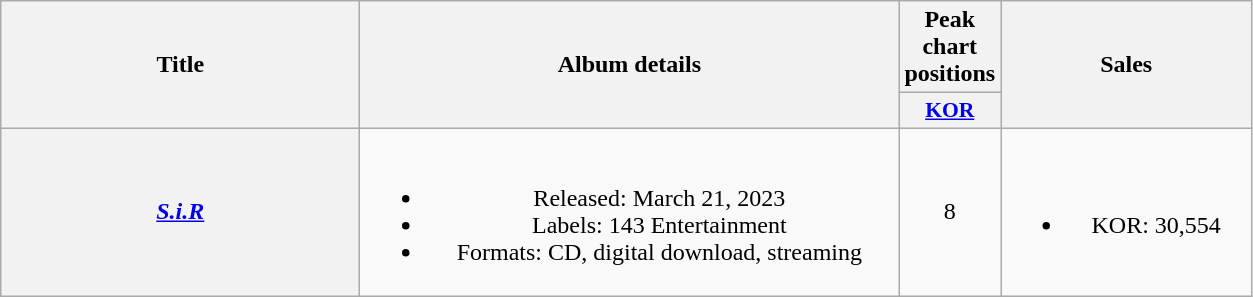<table class="wikitable plainrowheaders" style="text-align:center;">
<tr>
<th scope="col" rowspan="2" style="width:14.5em;">Title</th>
<th rowspan="2" style="width:22em;">Album details</th>
<th scope="col">Peak chart positions</th>
<th scope="col" rowspan="2" style="width:10em;">Sales</th>
</tr>
<tr>
<th scope="col" style="width:3em;font-size:90%"><a href='#'>KOR</a><br></th>
</tr>
<tr>
<th scope="row"><em><a href='#'>S.i.R</a></em></th>
<td><br><ul><li>Released: March 21, 2023</li><li>Labels: 143 Entertainment</li><li>Formats: CD, digital download, streaming</li></ul></td>
<td>8</td>
<td><br><ul><li>KOR: 30,554</li></ul></td>
</tr>
</table>
